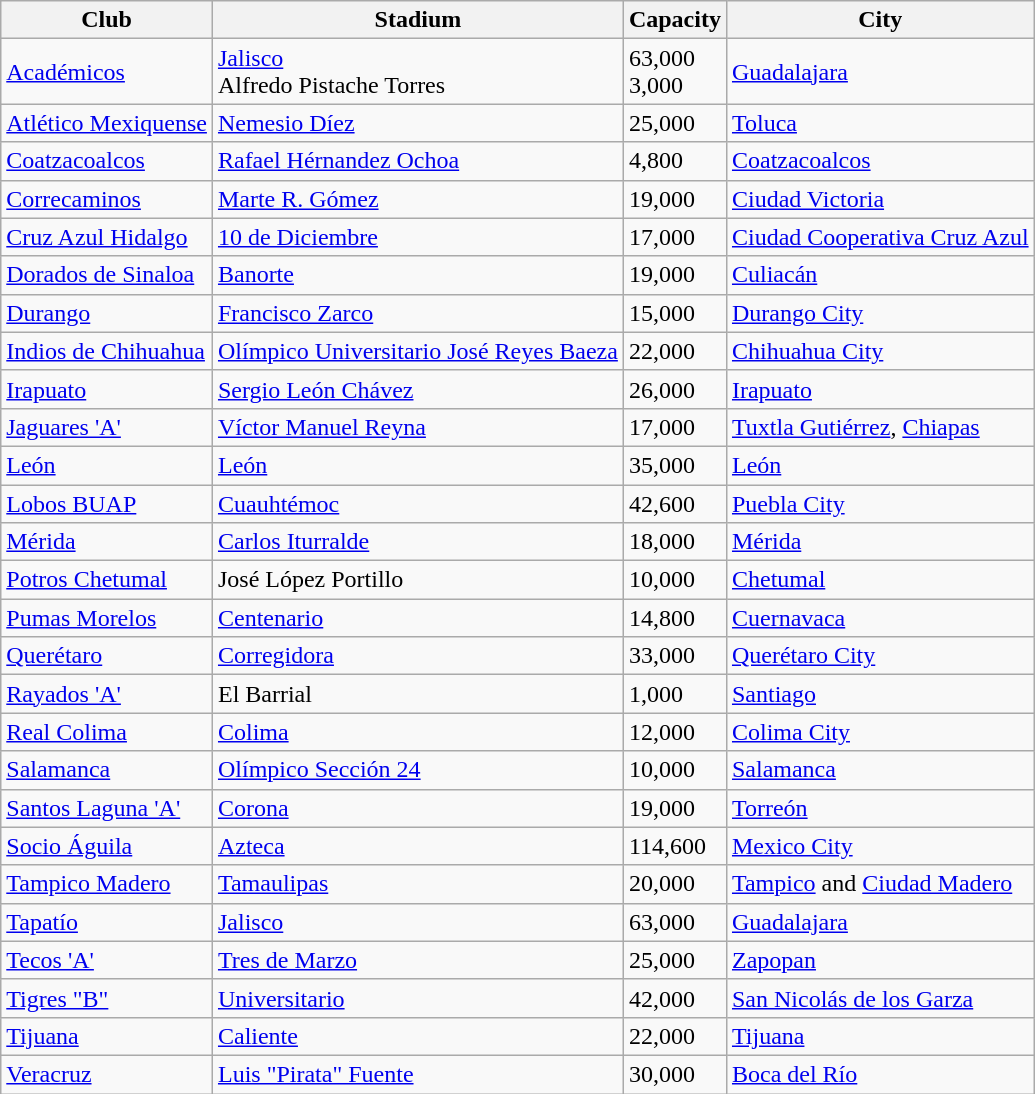<table class="wikitable">
<tr>
<th align=center>Club</th>
<th>Stadium</th>
<th>Capacity</th>
<th>City</th>
</tr>
<tr>
<td><a href='#'>Académicos</a></td>
<td><a href='#'>Jalisco</a><br>Alfredo Pistache Torres</td>
<td>63,000<br>3,000</td>
<td><a href='#'>Guadalajara</a></td>
</tr>
<tr>
<td><a href='#'>Atlético Mexiquense</a></td>
<td><a href='#'>Nemesio Díez</a></td>
<td>25,000</td>
<td><a href='#'>Toluca</a></td>
</tr>
<tr>
<td><a href='#'>Coatzacoalcos</a></td>
<td><a href='#'>Rafael Hérnandez Ochoa</a></td>
<td>4,800</td>
<td><a href='#'>Coatzacoalcos</a></td>
</tr>
<tr>
<td><a href='#'>Correcaminos</a></td>
<td><a href='#'>Marte R. Gómez</a></td>
<td>19,000</td>
<td><a href='#'>Ciudad Victoria</a></td>
</tr>
<tr>
<td><a href='#'>Cruz Azul Hidalgo</a></td>
<td><a href='#'>10 de Diciembre</a></td>
<td>17,000</td>
<td><a href='#'>Ciudad Cooperativa Cruz Azul</a></td>
</tr>
<tr>
<td><a href='#'>Dorados de Sinaloa</a></td>
<td><a href='#'>Banorte</a></td>
<td>19,000</td>
<td><a href='#'>Culiacán</a></td>
</tr>
<tr>
<td><a href='#'>Durango</a></td>
<td><a href='#'>Francisco Zarco</a></td>
<td>15,000</td>
<td><a href='#'>Durango City</a></td>
</tr>
<tr>
<td><a href='#'>Indios de Chihuahua</a></td>
<td><a href='#'>Olímpico Universitario José Reyes Baeza</a></td>
<td>22,000</td>
<td><a href='#'>Chihuahua City</a></td>
</tr>
<tr>
<td><a href='#'>Irapuato</a></td>
<td><a href='#'>Sergio León Chávez</a></td>
<td>26,000</td>
<td><a href='#'>Irapuato</a></td>
</tr>
<tr>
<td><a href='#'>Jaguares 'A'</a></td>
<td><a href='#'>Víctor Manuel Reyna</a></td>
<td>17,000</td>
<td><a href='#'>Tuxtla Gutiérrez</a>, <a href='#'>Chiapas</a></td>
</tr>
<tr>
<td><a href='#'>León</a></td>
<td><a href='#'>León</a></td>
<td>35,000</td>
<td><a href='#'>León</a></td>
</tr>
<tr>
<td><a href='#'>Lobos BUAP</a></td>
<td><a href='#'>Cuauhtémoc</a></td>
<td>42,600</td>
<td><a href='#'>Puebla City</a></td>
</tr>
<tr>
<td><a href='#'>Mérida</a></td>
<td><a href='#'>Carlos Iturralde</a></td>
<td>18,000</td>
<td><a href='#'>Mérida</a></td>
</tr>
<tr>
<td><a href='#'>Potros Chetumal</a></td>
<td>José López Portillo</td>
<td>10,000</td>
<td><a href='#'>Chetumal</a></td>
</tr>
<tr>
<td><a href='#'>Pumas Morelos</a></td>
<td><a href='#'>Centenario</a></td>
<td>14,800</td>
<td><a href='#'>Cuernavaca</a></td>
</tr>
<tr>
<td><a href='#'>Querétaro</a></td>
<td><a href='#'>Corregidora</a></td>
<td>33,000</td>
<td><a href='#'>Querétaro City</a></td>
</tr>
<tr>
<td><a href='#'>Rayados 'A'</a></td>
<td>El Barrial</td>
<td>1,000</td>
<td><a href='#'>Santiago</a></td>
</tr>
<tr>
<td><a href='#'>Real Colima</a></td>
<td><a href='#'>Colima</a></td>
<td>12,000</td>
<td><a href='#'>Colima City</a></td>
</tr>
<tr>
<td><a href='#'>Salamanca</a></td>
<td><a href='#'>Olímpico Sección 24</a></td>
<td>10,000</td>
<td><a href='#'>Salamanca</a></td>
</tr>
<tr>
<td><a href='#'>Santos Laguna 'A'</a></td>
<td><a href='#'>Corona</a></td>
<td>19,000</td>
<td><a href='#'>Torreón</a></td>
</tr>
<tr>
<td><a href='#'>Socio Águila</a></td>
<td><a href='#'>Azteca</a></td>
<td>114,600</td>
<td><a href='#'>Mexico City</a></td>
</tr>
<tr>
<td><a href='#'>Tampico Madero</a></td>
<td><a href='#'>Tamaulipas</a></td>
<td>20,000</td>
<td><a href='#'>Tampico</a> and <a href='#'>Ciudad Madero</a></td>
</tr>
<tr>
<td><a href='#'>Tapatío</a></td>
<td><a href='#'>Jalisco</a></td>
<td>63,000</td>
<td><a href='#'>Guadalajara</a></td>
</tr>
<tr>
<td><a href='#'>Tecos 'A'</a></td>
<td><a href='#'>Tres de Marzo</a></td>
<td>25,000</td>
<td><a href='#'>Zapopan</a></td>
</tr>
<tr>
<td><a href='#'>Tigres "B"</a></td>
<td><a href='#'>Universitario</a></td>
<td>42,000</td>
<td><a href='#'>San Nicolás de los Garza</a></td>
</tr>
<tr>
<td><a href='#'>Tijuana</a></td>
<td><a href='#'>Caliente</a></td>
<td>22,000</td>
<td><a href='#'>Tijuana</a></td>
</tr>
<tr>
<td><a href='#'>Veracruz</a></td>
<td><a href='#'>Luis "Pirata" Fuente</a></td>
<td>30,000</td>
<td><a href='#'>Boca del Río</a></td>
</tr>
</table>
